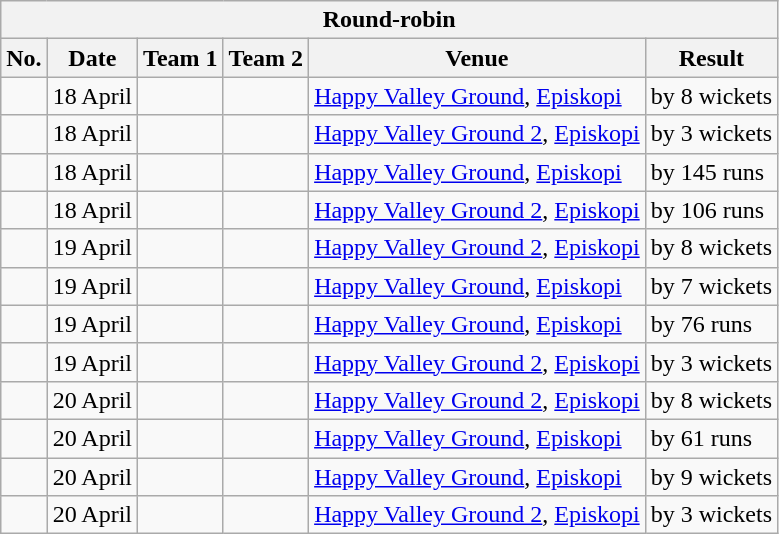<table class="wikitable">
<tr>
<th colspan="6">Round-robin</th>
</tr>
<tr>
<th>No.</th>
<th>Date</th>
<th>Team 1</th>
<th>Team 2</th>
<th>Venue</th>
<th>Result</th>
</tr>
<tr>
<td></td>
<td>18 April</td>
<td></td>
<td></td>
<td><a href='#'>Happy Valley Ground</a>, <a href='#'>Episkopi</a></td>
<td> by 8 wickets</td>
</tr>
<tr>
<td></td>
<td>18 April</td>
<td></td>
<td></td>
<td><a href='#'>Happy Valley Ground 2</a>, <a href='#'>Episkopi</a></td>
<td> by 3 wickets</td>
</tr>
<tr>
<td></td>
<td>18 April</td>
<td></td>
<td></td>
<td><a href='#'>Happy Valley Ground</a>, <a href='#'>Episkopi</a></td>
<td> by 145 runs</td>
</tr>
<tr>
<td></td>
<td>18 April</td>
<td></td>
<td></td>
<td><a href='#'>Happy Valley Ground 2</a>, <a href='#'>Episkopi</a></td>
<td> by 106 runs</td>
</tr>
<tr>
<td></td>
<td>19 April</td>
<td></td>
<td></td>
<td><a href='#'>Happy Valley Ground 2</a>, <a href='#'>Episkopi</a></td>
<td> by 8 wickets</td>
</tr>
<tr>
<td></td>
<td>19 April</td>
<td></td>
<td></td>
<td><a href='#'>Happy Valley Ground</a>, <a href='#'>Episkopi</a></td>
<td> by 7 wickets</td>
</tr>
<tr>
<td></td>
<td>19 April</td>
<td></td>
<td></td>
<td><a href='#'>Happy Valley Ground</a>, <a href='#'>Episkopi</a></td>
<td> by 76 runs</td>
</tr>
<tr>
<td></td>
<td>19 April</td>
<td></td>
<td></td>
<td><a href='#'>Happy Valley Ground 2</a>, <a href='#'>Episkopi</a></td>
<td> by 3 wickets</td>
</tr>
<tr>
<td></td>
<td>20 April</td>
<td></td>
<td></td>
<td><a href='#'>Happy Valley Ground 2</a>, <a href='#'>Episkopi</a></td>
<td> by 8 wickets</td>
</tr>
<tr>
<td></td>
<td>20 April</td>
<td></td>
<td></td>
<td><a href='#'>Happy Valley Ground</a>, <a href='#'>Episkopi</a></td>
<td> by 61 runs</td>
</tr>
<tr>
<td></td>
<td>20 April</td>
<td></td>
<td></td>
<td><a href='#'>Happy Valley Ground</a>, <a href='#'>Episkopi</a></td>
<td> by 9 wickets</td>
</tr>
<tr>
<td></td>
<td>20 April</td>
<td></td>
<td></td>
<td><a href='#'>Happy Valley Ground 2</a>, <a href='#'>Episkopi</a></td>
<td> by 3 wickets</td>
</tr>
</table>
